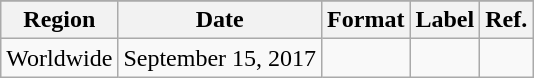<table class="wikitable plainrowheaders">
<tr>
</tr>
<tr>
<th scope="col">Region</th>
<th scope="col">Date</th>
<th scope="col">Format</th>
<th scope="col">Label</th>
<th scope="col">Ref.</th>
</tr>
<tr>
<td>Worldwide</td>
<td>September 15, 2017</td>
<td></td>
<td></td>
<td></td>
</tr>
</table>
